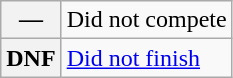<table class="wikitable">
<tr>
<th scope="row">—</th>
<td>Did not compete</td>
</tr>
<tr>
<th scope="row">DNF</th>
<td><a href='#'>Did not finish</a></td>
</tr>
</table>
